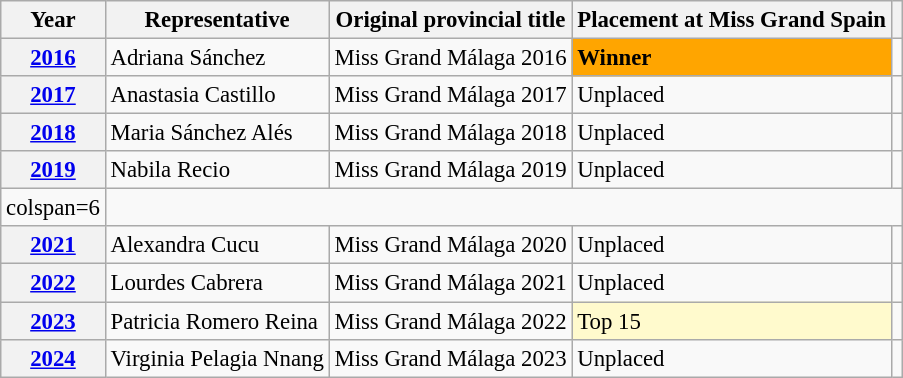<table class="wikitable defaultcenter col2left" style="font-size:95%;">
<tr>
<th>Year</th>
<th>Representative</th>
<th>Original provincial title</th>
<th>Placement at Miss Grand Spain</th>
<th></th>
</tr>
<tr>
<th><a href='#'>2016</a></th>
<td>Adriana Sánchez</td>
<td>Miss Grand Málaga 2016</td>
<td bgcolor=orange><strong>Winner</strong></td>
<td></td>
</tr>
<tr>
<th><a href='#'>2017</a></th>
<td>Anastasia Castillo</td>
<td>Miss Grand Málaga 2017</td>
<td>Unplaced</td>
<td></td>
</tr>
<tr>
<th><a href='#'>2018</a></th>
<td>Maria Sánchez Alés</td>
<td>Miss Grand Málaga 2018</td>
<td>Unplaced</td>
<td></td>
</tr>
<tr>
<th><a href='#'>2019</a></th>
<td>Nabila Recio</td>
<td>Miss Grand Málaga 2019</td>
<td>Unplaced</td>
<td></td>
</tr>
<tr>
<td>colspan=6 </td>
</tr>
<tr>
<th><a href='#'>2021</a></th>
<td>Alexandra Cucu</td>
<td>Miss Grand Málaga 2020</td>
<td>Unplaced</td>
<td></td>
</tr>
<tr>
<th><a href='#'>2022</a></th>
<td>Lourdes Cabrera</td>
<td>Miss Grand Málaga 2021</td>
<td>Unplaced</td>
<td></td>
</tr>
<tr>
<th><a href='#'>2023</a></th>
<td>Patricia Romero Reina</td>
<td>Miss Grand Málaga 2022</td>
<td bgcolor=#FFFACD>Top 15</td>
<td></td>
</tr>
<tr>
<th><a href='#'>2024</a></th>
<td>Virginia Pelagia Nnang</td>
<td>Miss Grand Málaga 2023</td>
<td>Unplaced</td>
<td></td>
</tr>
</table>
